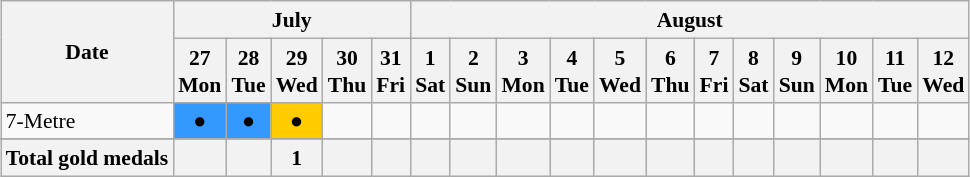<table class="wikitable" style="margin:0.5em auto; font-size:90%; line-height:1.25em;">
<tr>
<th rowspan=2>Date</th>
<th colspan=5>July</th>
<th colspan=12>August</th>
</tr>
<tr>
<th>27<br>Mon</th>
<th>28<br>Tue</th>
<th>29<br>Wed</th>
<th>30<br>Thu</th>
<th>31<br>Fri</th>
<th>1<br>Sat</th>
<th>2<br>Sun</th>
<th>3<br>Mon</th>
<th>4<br>Tue</th>
<th>5<br>Wed</th>
<th>6<br>Thu</th>
<th>7<br>Fri</th>
<th>8<br>Sat</th>
<th>9<br>Sun</th>
<th>10<br>Mon</th>
<th>11<br>Tue</th>
<th>12<br>Wed</th>
</tr>
<tr align="center">
<td align="left">7-Metre</td>
<td bgcolor=#3399ff><span>●</span></td>
<td bgcolor=#3399ff><span>●</span></td>
<td bgcolor=#ffcc00><span>●</span></td>
<td></td>
<td></td>
<td></td>
<td></td>
<td></td>
<td></td>
<td></td>
<td></td>
<td></td>
<td></td>
<td></td>
<td></td>
<td></td>
<td></td>
</tr>
<tr>
</tr>
<tr>
<th>Total gold medals</th>
<th></th>
<th></th>
<th>1</th>
<th></th>
<th></th>
<th></th>
<th></th>
<th></th>
<th></th>
<th></th>
<th></th>
<th></th>
<th></th>
<th></th>
<th></th>
<th></th>
<th></th>
</tr>
</table>
